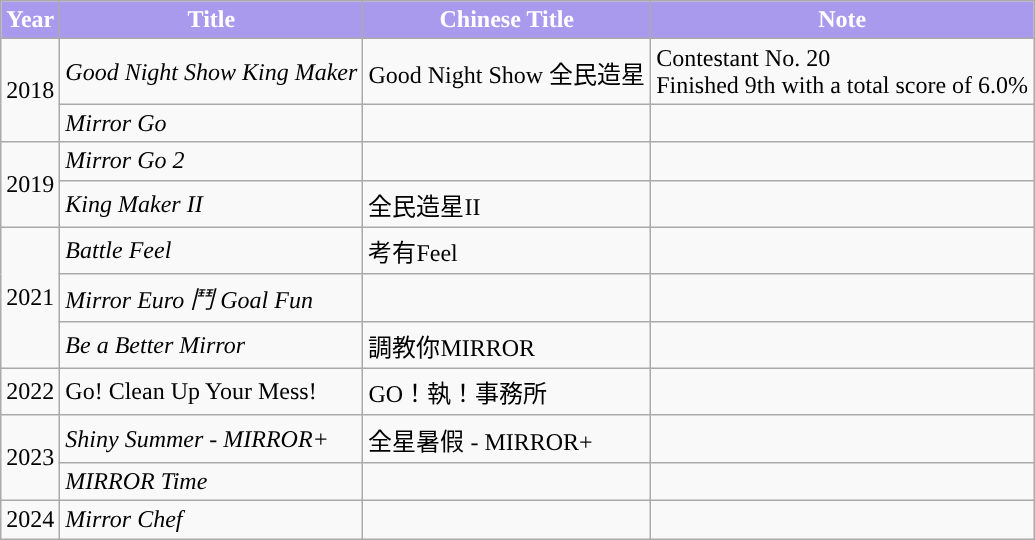<table class="wikitable">
<tr>
<th style="background: #aa9aee; color: white;">Year</th>
<th style="background: #aa9aee; color: white;">Title</th>
<th style="background: #aa9aee; color: white;">Chinese Title</th>
<th style="background: #aa9aee; color: white;">Note</th>
</tr>
<tr>
<td rowspan="2">2018</td>
<td><em>Good Night Show King Maker</em></td>
<td>Good Night Show 全民造星</td>
<td>Contestant No. 20<br>Finished 9th with a total score of 6.0%</td>
</tr>
<tr>
<td><em>Mirror Go</em></td>
<td></td>
<td></td>
</tr>
<tr>
<td rowspan="2">2019</td>
<td><em>Mirror Go 2</em></td>
<td></td>
<td></td>
</tr>
<tr>
<td><em>King Maker II</em></td>
<td>全民造星II</td>
<td></td>
</tr>
<tr>
<td rowspan="3">2021</td>
<td><em>Battle Feel</em></td>
<td>考有Feel</td>
<td></td>
</tr>
<tr>
<td><em>Mirror Euro 鬥 Goal Fun</em></td>
<td></td>
<td></td>
</tr>
<tr>
<td><em>Be a Better Mirror</em></td>
<td>調教你MIRROR</td>
<td></td>
</tr>
<tr>
<td>2022</td>
<td>Go! Clean Up Your Mess!</td>
<td>GO！執！事務所</td>
<td></td>
</tr>
<tr>
<td rowspan="2">2023</td>
<td><em>Shiny Summer - MIRROR+</em></td>
<td>全星暑假 - MIRROR+</td>
<td></td>
</tr>
<tr>
<td><em>MIRROR Time</em></td>
<td></td>
<td></td>
</tr>
<tr>
<td>2024</td>
<td><em>Mirror Chef</em></td>
<td></td>
<td></td>
</tr>
</table>
